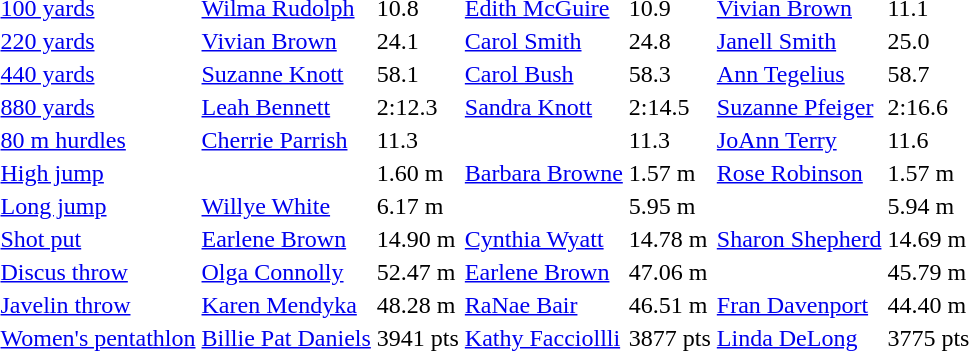<table>
<tr>
<td><a href='#'>100 yards</a></td>
<td><a href='#'>Wilma Rudolph</a></td>
<td>10.8</td>
<td><a href='#'>Edith McGuire</a></td>
<td>10.9</td>
<td><a href='#'>Vivian Brown</a></td>
<td>11.1</td>
</tr>
<tr>
<td><a href='#'>220 yards</a></td>
<td><a href='#'>Vivian Brown</a></td>
<td>24.1</td>
<td><a href='#'>Carol Smith</a></td>
<td>24.8</td>
<td><a href='#'>Janell Smith</a></td>
<td>25.0</td>
</tr>
<tr>
<td><a href='#'>440 yards</a></td>
<td><a href='#'>Suzanne Knott</a></td>
<td>58.1</td>
<td><a href='#'>Carol Bush</a></td>
<td>58.3</td>
<td><a href='#'>Ann Tegelius</a></td>
<td>58.7</td>
</tr>
<tr>
<td><a href='#'>880 yards</a></td>
<td><a href='#'>Leah Bennett</a></td>
<td>2:12.3</td>
<td><a href='#'>Sandra Knott</a></td>
<td>2:14.5</td>
<td><a href='#'>Suzanne Pfeiger</a></td>
<td>2:16.6</td>
</tr>
<tr>
<td><a href='#'>80 m hurdles</a></td>
<td><a href='#'>Cherrie Parrish</a></td>
<td>11.3</td>
<td></td>
<td>11.3</td>
<td><a href='#'>JoAnn Terry</a></td>
<td>11.6</td>
</tr>
<tr>
<td><a href='#'>High jump</a></td>
<td></td>
<td>1.60 m</td>
<td><a href='#'>Barbara Browne</a></td>
<td>1.57 m</td>
<td><a href='#'>Rose Robinson</a></td>
<td>1.57 m</td>
</tr>
<tr>
<td><a href='#'>Long jump</a></td>
<td><a href='#'>Willye White</a></td>
<td>6.17 m</td>
<td></td>
<td>5.95 m</td>
<td></td>
<td>5.94 m</td>
</tr>
<tr>
<td><a href='#'>Shot put</a></td>
<td><a href='#'>Earlene Brown</a></td>
<td>14.90 m</td>
<td><a href='#'>Cynthia Wyatt</a></td>
<td>14.78 m</td>
<td><a href='#'>Sharon Shepherd</a></td>
<td>14.69 m</td>
</tr>
<tr>
<td><a href='#'>Discus throw</a></td>
<td><a href='#'>Olga Connolly</a></td>
<td>52.47 m</td>
<td><a href='#'>Earlene Brown</a></td>
<td>47.06 m</td>
<td></td>
<td>45.79 m</td>
</tr>
<tr>
<td><a href='#'>Javelin throw</a></td>
<td><a href='#'>Karen Mendyka</a></td>
<td>48.28 m</td>
<td><a href='#'>RaNae Bair</a></td>
<td>46.51 m</td>
<td><a href='#'>Fran Davenport</a></td>
<td>44.40 m</td>
</tr>
<tr>
<td><a href='#'>Women's pentathlon</a></td>
<td><a href='#'>Billie Pat Daniels</a></td>
<td>3941 pts</td>
<td><a href='#'>Kathy Facciollli</a></td>
<td>3877 pts</td>
<td><a href='#'>Linda DeLong</a></td>
<td>3775 pts</td>
</tr>
</table>
